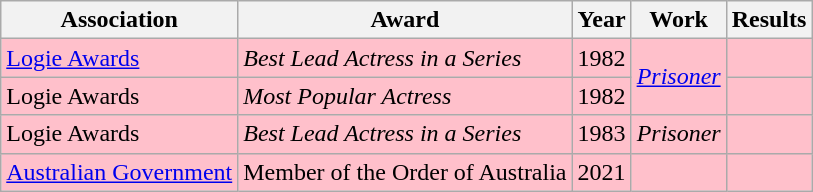<table class="wikitable">
<tr>
<th>Association</th>
<th>Award</th>
<th>Year</th>
<th>Work</th>
<th>Results</th>
</tr>
<tr bgcolor=pink>
<td><a href='#'>Logie Awards</a></td>
<td><em>Best Lead Actress in a Series</em></td>
<td>1982</td>
<td rowspan="2"><em><a href='#'>Prisoner</a></em> </td>
<td></td>
</tr>
<tr bgcolor=pink>
<td>Logie Awards</td>
<td><em>Most Popular Actress</em></td>
<td>1982</td>
<td></td>
</tr>
<tr bgcolor=pink>
<td>Logie Awards</td>
<td><em>Best Lead Actress in a Series</em></td>
<td>1983</td>
<td><em>Prisoner</em> </td>
<td></td>
</tr>
<tr bgcolor=pink>
<td><a href='#'>Australian Government</a></td>
<td>Member of the Order of Australia</td>
<td>2021</td>
<td></td>
<td></td>
</tr>
</table>
